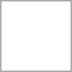<table style="text-align: center; border: 1px solid darkgray;">
<tr>
<td></td>
<td>        </td>
<td></td>
</tr>
<tr y>
<td></td>
<td>        </td>
<td></td>
</tr>
</table>
